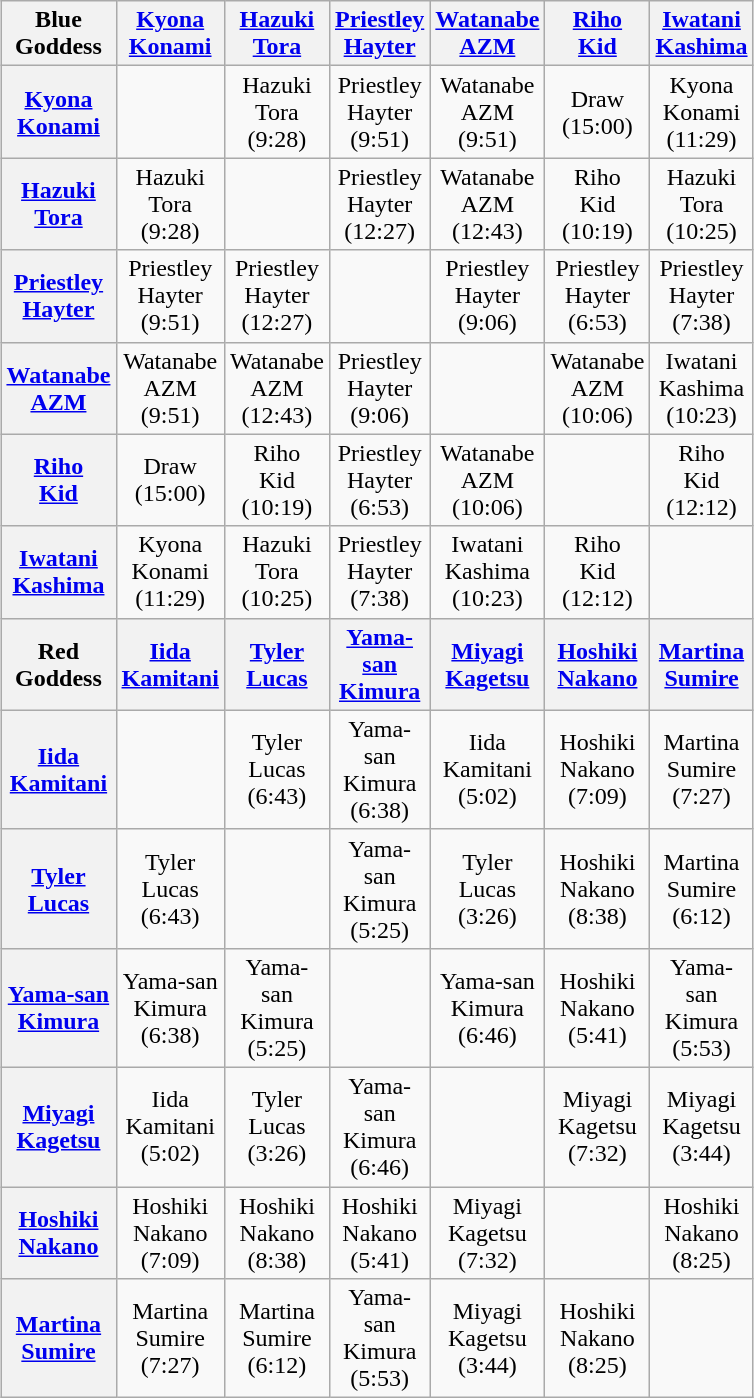<table class="wikitable" style="text-align:center; margin: 1em auto 1em auto;" width="25%">
<tr>
<th>Blue Goddess</th>
<th><a href='#'>Kyona</a><br><a href='#'>Konami</a></th>
<th><a href='#'>Hazuki</a><br><a href='#'>Tora</a></th>
<th><a href='#'>Priestley</a><br><a href='#'>Hayter</a></th>
<th><a href='#'>Watanabe</a><br><a href='#'>AZM</a></th>
<th><a href='#'>Riho</a><br><a href='#'>Kid</a></th>
<th><a href='#'>Iwatani</a><br><a href='#'>Kashima</a></th>
</tr>
<tr>
<th><a href='#'>Kyona</a><br><a href='#'>Konami</a></th>
<td></td>
<td>Hazuki<br>Tora<br>(9:28)</td>
<td>Priestley<br>Hayter<br>(9:51)</td>
<td>Watanabe<br>AZM<br>(9:51)</td>
<td>Draw<br>(15:00)</td>
<td>Kyona<br>Konami<br>(11:29)</td>
</tr>
<tr>
<th><a href='#'>Hazuki</a><br><a href='#'>Tora</a></th>
<td>Hazuki<br>Tora<br>(9:28)</td>
<td></td>
<td>Priestley<br>Hayter<br>(12:27)</td>
<td>Watanabe<br>AZM<br>(12:43)</td>
<td>Riho<br>Kid<br>(10:19)</td>
<td>Hazuki<br>Tora<br>(10:25)</td>
</tr>
<tr>
<th><a href='#'>Priestley</a><br><a href='#'>Hayter</a></th>
<td>Priestley<br>Hayter<br>(9:51)</td>
<td>Priestley<br>Hayter<br>(12:27)</td>
<td></td>
<td>Priestley<br>Hayter<br>(9:06)</td>
<td>Priestley<br>Hayter<br>(6:53)</td>
<td>Priestley<br>Hayter<br>(7:38)</td>
</tr>
<tr>
<th><a href='#'>Watanabe</a><br><a href='#'>AZM</a></th>
<td>Watanabe<br>AZM<br>(9:51)</td>
<td>Watanabe<br>AZM<br>(12:43)</td>
<td>Priestley<br>Hayter<br>(9:06)</td>
<td></td>
<td>Watanabe<br>AZM<br>(10:06)</td>
<td>Iwatani<br>Kashima<br>(10:23)</td>
</tr>
<tr>
<th><a href='#'>Riho</a><br><a href='#'>Kid</a></th>
<td>Draw<br>(15:00)</td>
<td>Riho<br>Kid<br>(10:19)</td>
<td>Priestley<br>Hayter<br>(6:53)</td>
<td>Watanabe<br>AZM<br>(10:06)</td>
<td></td>
<td>Riho<br>Kid<br>(12:12)</td>
</tr>
<tr>
<th><a href='#'>Iwatani</a><br><a href='#'>Kashima</a></th>
<td>Kyona<br>Konami<br>(11:29)</td>
<td>Hazuki<br>Tora<br>(10:25)</td>
<td>Priestley<br>Hayter<br>(7:38)</td>
<td>Iwatani<br>Kashima<br>(10:23)</td>
<td>Riho<br>Kid<br>(12:12)</td>
<td></td>
</tr>
<tr>
<th>Red Goddess</th>
<th><a href='#'>Iida</a><br><a href='#'>Kamitani</a></th>
<th><a href='#'>Tyler</a><br><a href='#'>Lucas</a></th>
<th><a href='#'>Yama-san</a><br><a href='#'>Kimura</a></th>
<th><a href='#'>Miyagi</a><br><a href='#'>Kagetsu</a></th>
<th><a href='#'>Hoshiki</a><br><a href='#'>Nakano</a></th>
<th><a href='#'>Martina</a><br><a href='#'>Sumire</a></th>
</tr>
<tr>
<th><a href='#'>Iida</a><br><a href='#'>Kamitani</a></th>
<td></td>
<td>Tyler<br>Lucas<br>(6:43)</td>
<td>Yama-san<br>Kimura<br>(6:38)</td>
<td>Iida<br>Kamitani<br>(5:02)</td>
<td>Hoshiki<br>Nakano<br>(7:09)</td>
<td>Martina<br>Sumire<br>(7:27)</td>
</tr>
<tr>
<th><a href='#'>Tyler</a><br><a href='#'>Lucas</a></th>
<td>Tyler<br>Lucas<br>(6:43)</td>
<td></td>
<td>Yama-san<br>Kimura<br>(5:25)</td>
<td>Tyler<br>Lucas<br>(3:26)</td>
<td>Hoshiki<br>Nakano<br>(8:38)</td>
<td>Martina<br>Sumire<br>(6:12)</td>
</tr>
<tr>
<th><a href='#'>Yama-san</a><br><a href='#'>Kimura</a></th>
<td>Yama-san<br>Kimura<br>(6:38)</td>
<td>Yama-san<br>Kimura<br>(5:25)</td>
<td></td>
<td>Yama-san<br>Kimura<br>(6:46)</td>
<td>Hoshiki<br>Nakano<br>(5:41)</td>
<td>Yama-san<br>Kimura<br>(5:53)</td>
</tr>
<tr>
<th><a href='#'>Miyagi</a><br><a href='#'>Kagetsu</a></th>
<td>Iida<br>Kamitani<br>(5:02)</td>
<td>Tyler<br>Lucas<br>(3:26)</td>
<td>Yama-san<br>Kimura<br>(6:46)</td>
<td></td>
<td>Miyagi<br>Kagetsu<br>(7:32)</td>
<td>Miyagi<br>Kagetsu<br>(3:44)</td>
</tr>
<tr>
<th><a href='#'>Hoshiki</a><br><a href='#'>Nakano</a></th>
<td>Hoshiki<br>Nakano<br>(7:09)</td>
<td>Hoshiki<br>Nakano<br>(8:38)</td>
<td>Hoshiki<br>Nakano<br>(5:41)</td>
<td>Miyagi<br>Kagetsu<br>(7:32)</td>
<td></td>
<td>Hoshiki<br>Nakano<br>(8:25)</td>
</tr>
<tr>
<th><a href='#'>Martina</a><br><a href='#'>Sumire</a></th>
<td>Martina<br>Sumire<br>(7:27)</td>
<td>Martina<br>Sumire<br>(6:12)</td>
<td>Yama-san<br>Kimura<br>(5:53)</td>
<td>Miyagi<br>Kagetsu<br>(3:44)</td>
<td>Hoshiki<br>Nakano<br>(8:25)</td>
<td></td>
</tr>
</table>
